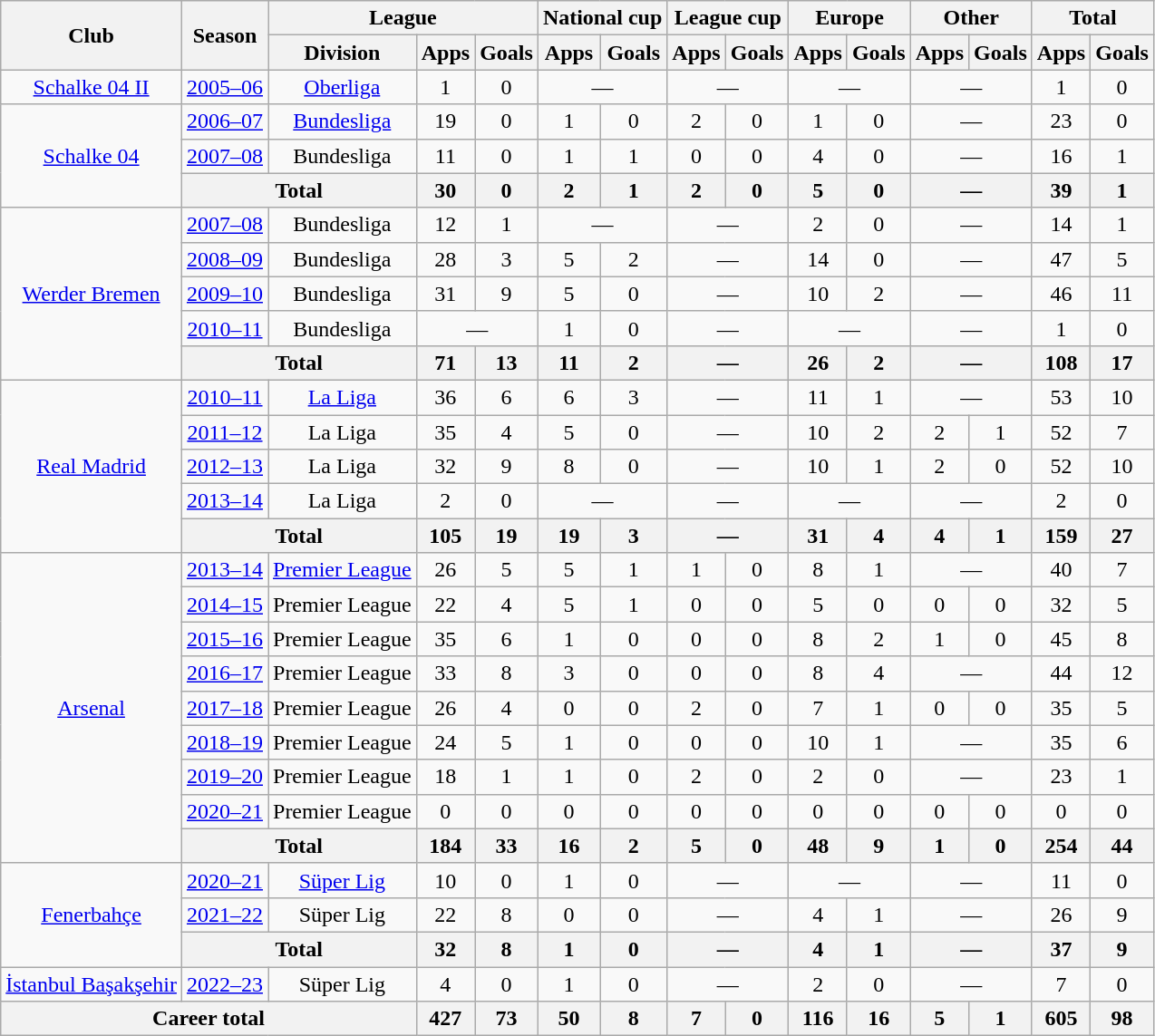<table class="wikitable" style="text-align:center">
<tr>
<th rowspan="2">Club</th>
<th rowspan="2">Season</th>
<th colspan="3">League</th>
<th colspan="2">National cup</th>
<th colspan="2">League cup</th>
<th colspan="2">Europe</th>
<th colspan="2">Other</th>
<th colspan="2">Total</th>
</tr>
<tr>
<th>Division</th>
<th>Apps</th>
<th>Goals</th>
<th>Apps</th>
<th>Goals</th>
<th>Apps</th>
<th>Goals</th>
<th>Apps</th>
<th>Goals</th>
<th>Apps</th>
<th>Goals</th>
<th>Apps</th>
<th>Goals</th>
</tr>
<tr>
<td><a href='#'>Schalke 04 II</a></td>
<td><a href='#'>2005–06</a></td>
<td><a href='#'>Oberliga</a></td>
<td>1</td>
<td>0</td>
<td colspan="2">—</td>
<td colspan="2">—</td>
<td colspan="2">—</td>
<td colspan="2">—</td>
<td>1</td>
<td>0</td>
</tr>
<tr>
<td rowspan="3"><a href='#'>Schalke 04</a></td>
<td><a href='#'>2006–07</a></td>
<td><a href='#'>Bundesliga</a></td>
<td>19</td>
<td>0</td>
<td>1</td>
<td>0</td>
<td>2</td>
<td>0</td>
<td>1</td>
<td>0</td>
<td colspan="2">—</td>
<td>23</td>
<td>0</td>
</tr>
<tr>
<td><a href='#'>2007–08</a></td>
<td>Bundesliga</td>
<td>11</td>
<td>0</td>
<td>1</td>
<td>1</td>
<td>0</td>
<td>0</td>
<td>4</td>
<td>0</td>
<td colspan="2">—</td>
<td>16</td>
<td>1</td>
</tr>
<tr>
<th colspan="2">Total</th>
<th>30</th>
<th>0</th>
<th>2</th>
<th>1</th>
<th>2</th>
<th>0</th>
<th>5</th>
<th>0</th>
<th colspan="2">—</th>
<th>39</th>
<th>1</th>
</tr>
<tr>
<td rowspan="5"><a href='#'>Werder Bremen</a></td>
<td><a href='#'>2007–08</a></td>
<td>Bundesliga</td>
<td>12</td>
<td>1</td>
<td colspan="2">—</td>
<td colspan="2">—</td>
<td>2</td>
<td>0</td>
<td colspan="2">—</td>
<td>14</td>
<td>1</td>
</tr>
<tr>
<td><a href='#'>2008–09</a></td>
<td>Bundesliga</td>
<td>28</td>
<td>3</td>
<td>5</td>
<td>2</td>
<td colspan="2">—</td>
<td>14</td>
<td>0</td>
<td colspan="2">—</td>
<td>47</td>
<td>5</td>
</tr>
<tr>
<td><a href='#'>2009–10</a></td>
<td>Bundesliga</td>
<td>31</td>
<td>9</td>
<td>5</td>
<td>0</td>
<td colspan="2">—</td>
<td>10</td>
<td>2</td>
<td colspan="2">—</td>
<td>46</td>
<td>11</td>
</tr>
<tr>
<td><a href='#'>2010–11</a></td>
<td>Bundesliga</td>
<td colspan="2">—</td>
<td>1</td>
<td>0</td>
<td colspan="2">—</td>
<td colspan="2">—</td>
<td colspan="2">—</td>
<td>1</td>
<td>0</td>
</tr>
<tr>
<th colspan="2">Total</th>
<th>71</th>
<th>13</th>
<th>11</th>
<th>2</th>
<th colspan="2">—</th>
<th>26</th>
<th>2</th>
<th colspan="2">—</th>
<th>108</th>
<th>17</th>
</tr>
<tr>
<td rowspan="5"><a href='#'>Real Madrid</a></td>
<td><a href='#'>2010–11</a></td>
<td><a href='#'>La Liga</a></td>
<td>36</td>
<td>6</td>
<td>6</td>
<td>3</td>
<td colspan="2">—</td>
<td>11</td>
<td>1</td>
<td colspan="2">—</td>
<td>53</td>
<td>10</td>
</tr>
<tr>
<td><a href='#'>2011–12</a></td>
<td>La Liga</td>
<td>35</td>
<td>4</td>
<td>5</td>
<td>0</td>
<td colspan="2">—</td>
<td>10</td>
<td>2</td>
<td>2</td>
<td>1</td>
<td>52</td>
<td>7</td>
</tr>
<tr>
<td><a href='#'>2012–13</a></td>
<td>La Liga</td>
<td>32</td>
<td>9</td>
<td>8</td>
<td>0</td>
<td colspan="2">—</td>
<td>10</td>
<td>1</td>
<td>2</td>
<td>0</td>
<td>52</td>
<td>10</td>
</tr>
<tr>
<td><a href='#'>2013–14</a></td>
<td>La Liga</td>
<td>2</td>
<td>0</td>
<td colspan="2">—</td>
<td colspan="2">—</td>
<td colspan="2">—</td>
<td colspan="2">—</td>
<td>2</td>
<td>0</td>
</tr>
<tr>
<th colspan="2">Total</th>
<th>105</th>
<th>19</th>
<th>19</th>
<th>3</th>
<th colspan="2">—</th>
<th>31</th>
<th>4</th>
<th>4</th>
<th>1</th>
<th>159</th>
<th>27</th>
</tr>
<tr>
<td rowspan="9"><a href='#'>Arsenal</a></td>
<td><a href='#'>2013–14</a></td>
<td><a href='#'>Premier League</a></td>
<td>26</td>
<td>5</td>
<td>5</td>
<td>1</td>
<td>1</td>
<td>0</td>
<td>8</td>
<td>1</td>
<td colspan="2">—</td>
<td>40</td>
<td>7</td>
</tr>
<tr>
<td><a href='#'>2014–15</a></td>
<td>Premier League</td>
<td>22</td>
<td>4</td>
<td>5</td>
<td>1</td>
<td>0</td>
<td>0</td>
<td>5</td>
<td>0</td>
<td>0</td>
<td>0</td>
<td>32</td>
<td>5</td>
</tr>
<tr>
<td><a href='#'>2015–16</a></td>
<td>Premier League</td>
<td>35</td>
<td>6</td>
<td>1</td>
<td>0</td>
<td>0</td>
<td>0</td>
<td>8</td>
<td>2</td>
<td>1</td>
<td>0</td>
<td>45</td>
<td>8</td>
</tr>
<tr>
<td><a href='#'>2016–17</a></td>
<td>Premier League</td>
<td>33</td>
<td>8</td>
<td>3</td>
<td>0</td>
<td>0</td>
<td>0</td>
<td>8</td>
<td>4</td>
<td colspan="2">—</td>
<td>44</td>
<td>12</td>
</tr>
<tr>
<td><a href='#'>2017–18</a></td>
<td>Premier League</td>
<td>26</td>
<td>4</td>
<td>0</td>
<td>0</td>
<td>2</td>
<td>0</td>
<td>7</td>
<td>1</td>
<td>0</td>
<td>0</td>
<td>35</td>
<td>5</td>
</tr>
<tr>
<td><a href='#'>2018–19</a></td>
<td>Premier League</td>
<td>24</td>
<td>5</td>
<td>1</td>
<td>0</td>
<td>0</td>
<td>0</td>
<td>10</td>
<td>1</td>
<td colspan="2">—</td>
<td>35</td>
<td>6</td>
</tr>
<tr>
<td><a href='#'>2019–20</a></td>
<td>Premier League</td>
<td>18</td>
<td>1</td>
<td>1</td>
<td>0</td>
<td>2</td>
<td>0</td>
<td>2</td>
<td>0</td>
<td colspan="2">—</td>
<td>23</td>
<td>1</td>
</tr>
<tr>
<td><a href='#'>2020–21</a></td>
<td>Premier League</td>
<td>0</td>
<td>0</td>
<td>0</td>
<td>0</td>
<td>0</td>
<td>0</td>
<td>0</td>
<td>0</td>
<td>0</td>
<td>0</td>
<td>0</td>
<td>0</td>
</tr>
<tr>
<th colspan="2">Total</th>
<th>184</th>
<th>33</th>
<th>16</th>
<th>2</th>
<th>5</th>
<th>0</th>
<th>48</th>
<th>9</th>
<th>1</th>
<th>0</th>
<th>254</th>
<th>44</th>
</tr>
<tr>
<td rowspan="3"><a href='#'>Fenerbahçe</a></td>
<td><a href='#'>2020–21</a></td>
<td><a href='#'>Süper Lig</a></td>
<td>10</td>
<td>0</td>
<td>1</td>
<td>0</td>
<td colspan="2">—</td>
<td colspan="2">—</td>
<td colspan="2">—</td>
<td>11</td>
<td>0</td>
</tr>
<tr>
<td><a href='#'>2021–22</a></td>
<td>Süper Lig</td>
<td>22</td>
<td>8</td>
<td>0</td>
<td>0</td>
<td colspan="2">—</td>
<td>4</td>
<td>1</td>
<td colspan="2">—</td>
<td>26</td>
<td>9</td>
</tr>
<tr>
<th colspan="2">Total</th>
<th>32</th>
<th>8</th>
<th>1</th>
<th>0</th>
<th colspan="2">—</th>
<th>4</th>
<th>1</th>
<th colspan="2">—</th>
<th>37</th>
<th>9</th>
</tr>
<tr>
<td><a href='#'>İstanbul Başakşehir</a></td>
<td><a href='#'>2022–23</a></td>
<td>Süper Lig</td>
<td>4</td>
<td>0</td>
<td>1</td>
<td>0</td>
<td colspan="2">—</td>
<td>2</td>
<td>0</td>
<td colspan="2">—</td>
<td>7</td>
<td>0</td>
</tr>
<tr>
<th colspan="3">Career total</th>
<th>427</th>
<th>73</th>
<th>50</th>
<th>8</th>
<th>7</th>
<th>0</th>
<th>116</th>
<th>16</th>
<th>5</th>
<th>1</th>
<th>605</th>
<th>98</th>
</tr>
</table>
